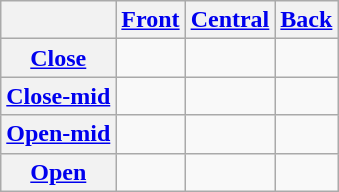<table class="wikitable" style="text-align:center;">
<tr>
<th></th>
<th><a href='#'>Front</a></th>
<th><a href='#'>Central</a></th>
<th><a href='#'>Back</a></th>
</tr>
<tr>
<th><a href='#'>Close</a></th>
<td></td>
<td></td>
<td></td>
</tr>
<tr>
<th><a href='#'>Close-mid</a></th>
<td></td>
<td></td>
<td></td>
</tr>
<tr>
<th><a href='#'>Open-mid</a></th>
<td></td>
<td></td>
<td></td>
</tr>
<tr>
<th><a href='#'>Open</a></th>
<td></td>
<td></td>
<td></td>
</tr>
</table>
